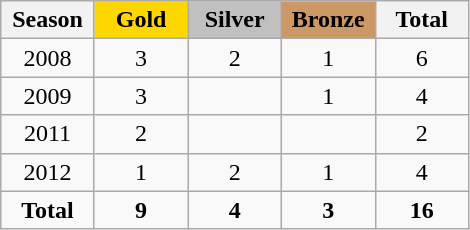<table class="wikitable" style="text-align:center;">
<tr>
<th width = "55">Season</th>
<th width = "55" style="background: gold;">Gold</th>
<th width = "55" style="background: silver;">Silver</th>
<th width = "55" style="background: #cc9966;">Bronze</th>
<th width = "55">Total</th>
</tr>
<tr>
<td>2008</td>
<td>3</td>
<td>2</td>
<td>1</td>
<td>6</td>
</tr>
<tr>
<td>2009</td>
<td>3</td>
<td></td>
<td>1</td>
<td>4</td>
</tr>
<tr>
<td>2011</td>
<td>2</td>
<td></td>
<td></td>
<td>2</td>
</tr>
<tr>
<td>2012</td>
<td>1</td>
<td>2</td>
<td>1</td>
<td>4</td>
</tr>
<tr>
<td><strong>Total</strong></td>
<td><strong>9</strong></td>
<td><strong>4</strong></td>
<td><strong>3</strong></td>
<td><strong>16</strong></td>
</tr>
</table>
